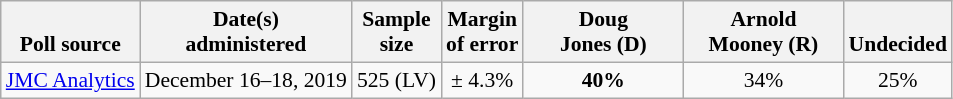<table class="wikitable" style="font-size:90%;text-align:center;">
<tr valign=bottom>
<th>Poll source</th>
<th>Date(s)<br>administered</th>
<th>Sample<br>size</th>
<th>Margin<br>of error</th>
<th style="width:100px;">Doug<br>Jones (D)</th>
<th style="width:100px;">Arnold<br>Mooney (R)</th>
<th>Undecided</th>
</tr>
<tr>
<td style="text-align:left;"><a href='#'>JMC Analytics</a></td>
<td>December 16–18, 2019</td>
<td>525 (LV)</td>
<td>± 4.3%</td>
<td><strong>40%</strong></td>
<td>34%</td>
<td>25%</td>
</tr>
</table>
